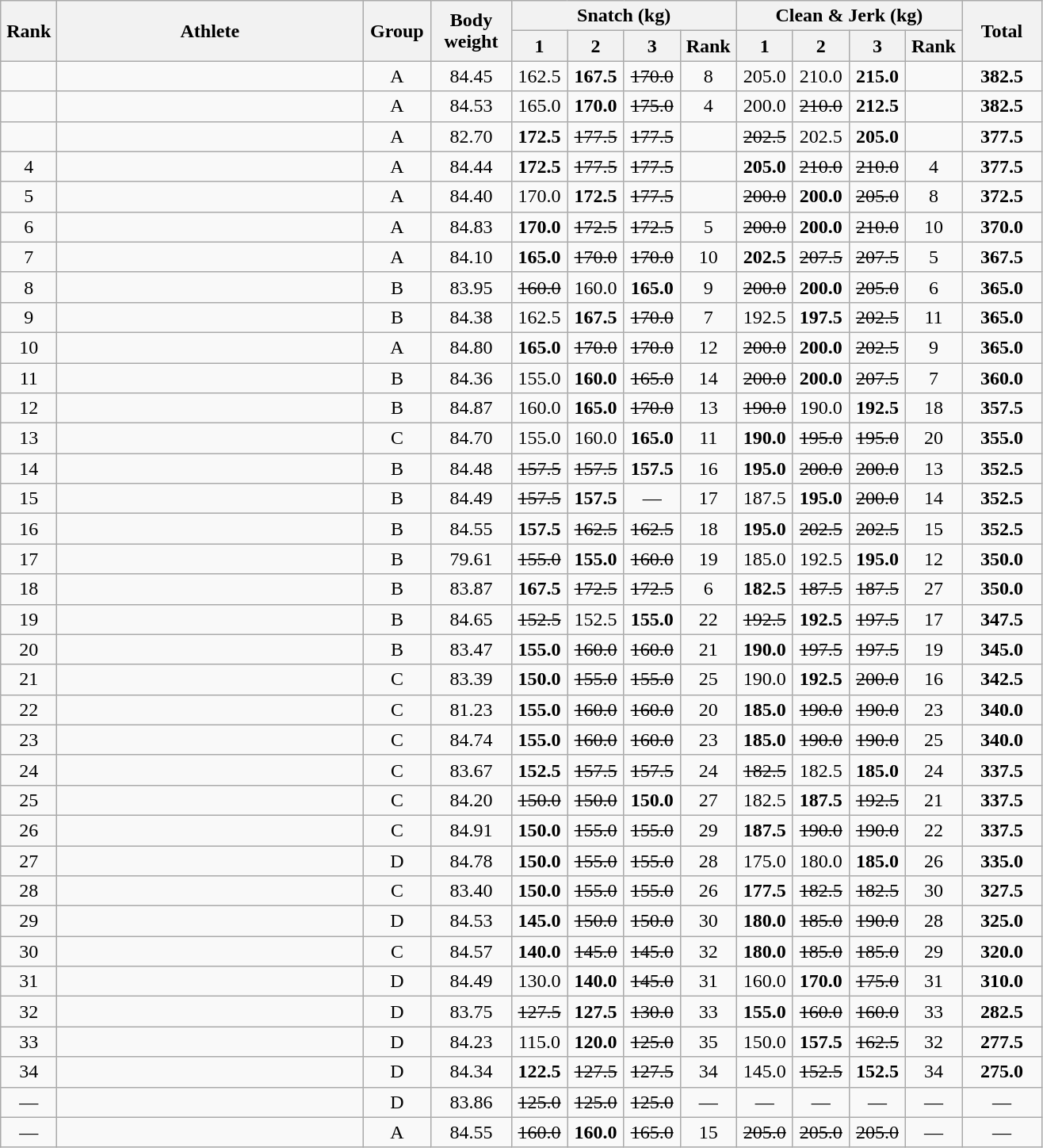<table class = "wikitable" style="text-align:center;">
<tr>
<th rowspan=2 width=40>Rank</th>
<th rowspan=2 width=250>Athlete</th>
<th rowspan=2 width=50>Group</th>
<th rowspan=2 width=60>Body weight</th>
<th colspan=4>Snatch (kg)</th>
<th colspan=4>Clean & Jerk (kg)</th>
<th rowspan=2 width=60>Total</th>
</tr>
<tr>
<th width=40>1</th>
<th width=40>2</th>
<th width=40>3</th>
<th width=40>Rank</th>
<th width=40>1</th>
<th width=40>2</th>
<th width=40>3</th>
<th width=40>Rank</th>
</tr>
<tr>
<td></td>
<td align=left></td>
<td>A</td>
<td>84.45</td>
<td>162.5</td>
<td><strong>167.5</strong></td>
<td><s>170.0 </s></td>
<td>8</td>
<td>205.0</td>
<td>210.0</td>
<td><strong>215.0</strong></td>
<td></td>
<td><strong>382.5</strong></td>
</tr>
<tr>
<td></td>
<td align=left></td>
<td>A</td>
<td>84.53</td>
<td>165.0</td>
<td><strong>170.0</strong></td>
<td><s>175.0 </s></td>
<td>4</td>
<td>200.0</td>
<td><s>210.0 </s></td>
<td><strong>212.5</strong></td>
<td></td>
<td><strong>382.5</strong></td>
</tr>
<tr>
<td></td>
<td align=left></td>
<td>A</td>
<td>82.70</td>
<td><strong>172.5</strong></td>
<td><s>177.5 </s></td>
<td><s>177.5 </s></td>
<td></td>
<td><s>202.5 </s></td>
<td>202.5</td>
<td><strong>205.0</strong></td>
<td></td>
<td><strong>377.5</strong></td>
</tr>
<tr>
<td>4</td>
<td align=left></td>
<td>A</td>
<td>84.44</td>
<td><strong>172.5</strong></td>
<td><s>177.5 </s></td>
<td><s>177.5 </s></td>
<td></td>
<td><strong>205.0</strong></td>
<td><s>210.0 </s></td>
<td><s>210.0 </s></td>
<td>4</td>
<td><strong>377.5</strong></td>
</tr>
<tr>
<td>5</td>
<td align=left></td>
<td>A</td>
<td>84.40</td>
<td>170.0</td>
<td><strong>172.5</strong></td>
<td><s>177.5 </s></td>
<td></td>
<td><s>200.0 </s></td>
<td><strong>200.0</strong></td>
<td><s>205.0 </s></td>
<td>8</td>
<td><strong>372.5</strong></td>
</tr>
<tr>
<td>6</td>
<td align=left></td>
<td>A</td>
<td>84.83</td>
<td><strong>170.0</strong></td>
<td><s>172.5 </s></td>
<td><s>172.5 </s></td>
<td>5</td>
<td><s>200.0 </s></td>
<td><strong>200.0</strong></td>
<td><s>210.0 </s></td>
<td>10</td>
<td><strong>370.0</strong></td>
</tr>
<tr>
<td>7</td>
<td align=left></td>
<td>A</td>
<td>84.10</td>
<td><strong>165.0</strong></td>
<td><s>170.0 </s></td>
<td><s>170.0 </s></td>
<td>10</td>
<td><strong>202.5</strong></td>
<td><s>207.5 </s></td>
<td><s>207.5 </s></td>
<td>5</td>
<td><strong>367.5</strong></td>
</tr>
<tr>
<td>8</td>
<td align=left></td>
<td>B</td>
<td>83.95</td>
<td><s>160.0 </s></td>
<td>160.0</td>
<td><strong>165.0</strong></td>
<td>9</td>
<td><s>200.0 </s></td>
<td><strong>200.0</strong></td>
<td><s>205.0 </s></td>
<td>6</td>
<td><strong>365.0</strong></td>
</tr>
<tr>
<td>9</td>
<td align=left></td>
<td>B</td>
<td>84.38</td>
<td>162.5</td>
<td><strong>167.5</strong></td>
<td><s>170.0 </s></td>
<td>7</td>
<td>192.5</td>
<td><strong>197.5</strong></td>
<td><s>202.5 </s></td>
<td>11</td>
<td><strong>365.0</strong></td>
</tr>
<tr>
<td>10</td>
<td align=left></td>
<td>A</td>
<td>84.80</td>
<td><strong>165.0</strong></td>
<td><s>170.0 </s></td>
<td><s>170.0 </s></td>
<td>12</td>
<td><s>200.0 </s></td>
<td><strong>200.0</strong></td>
<td><s>202.5 </s></td>
<td>9</td>
<td><strong>365.0</strong></td>
</tr>
<tr>
<td>11</td>
<td align=left></td>
<td>B</td>
<td>84.36</td>
<td>155.0</td>
<td><strong>160.0</strong></td>
<td><s>165.0 </s></td>
<td>14</td>
<td><s>200.0 </s></td>
<td><strong>200.0</strong></td>
<td><s>207.5 </s></td>
<td>7</td>
<td><strong>360.0</strong></td>
</tr>
<tr>
<td>12</td>
<td align=left></td>
<td>B</td>
<td>84.87</td>
<td>160.0</td>
<td><strong>165.0</strong></td>
<td><s>170.0 </s></td>
<td>13</td>
<td><s>190.0 </s></td>
<td>190.0</td>
<td><strong>192.5</strong></td>
<td>18</td>
<td><strong>357.5</strong></td>
</tr>
<tr>
<td>13</td>
<td align=left></td>
<td>C</td>
<td>84.70</td>
<td>155.0</td>
<td>160.0</td>
<td><strong>165.0</strong></td>
<td>11</td>
<td><strong>190.0</strong></td>
<td><s>195.0 </s></td>
<td><s>195.0 </s></td>
<td>20</td>
<td><strong>355.0</strong></td>
</tr>
<tr>
<td>14</td>
<td align=left></td>
<td>B</td>
<td>84.48</td>
<td><s>157.5 </s></td>
<td><s>157.5 </s></td>
<td><strong>157.5</strong></td>
<td>16</td>
<td><strong>195.0</strong></td>
<td><s>200.0 </s></td>
<td><s>200.0 </s></td>
<td>13</td>
<td><strong>352.5</strong></td>
</tr>
<tr>
<td>15</td>
<td align=left></td>
<td>B</td>
<td>84.49</td>
<td><s>157.5 </s></td>
<td><strong>157.5</strong></td>
<td>—</td>
<td>17</td>
<td>187.5</td>
<td><strong>195.0</strong></td>
<td><s>200.0 </s></td>
<td>14</td>
<td><strong>352.5</strong></td>
</tr>
<tr>
<td>16</td>
<td align=left></td>
<td>B</td>
<td>84.55</td>
<td><strong>157.5</strong></td>
<td><s>162.5 </s></td>
<td><s>162.5 </s></td>
<td>18</td>
<td><strong>195.0</strong></td>
<td><s>202.5 </s></td>
<td><s>202.5 </s></td>
<td>15</td>
<td><strong>352.5</strong></td>
</tr>
<tr>
<td>17</td>
<td align=left></td>
<td>B</td>
<td>79.61</td>
<td><s>155.0 </s></td>
<td><strong>155.0</strong></td>
<td><s>160.0 </s></td>
<td>19</td>
<td>185.0</td>
<td>192.5</td>
<td><strong>195.0</strong></td>
<td>12</td>
<td><strong>350.0</strong></td>
</tr>
<tr>
<td>18</td>
<td align=left></td>
<td>B</td>
<td>83.87</td>
<td><strong>167.5</strong></td>
<td><s>172.5 </s></td>
<td><s>172.5 </s></td>
<td>6</td>
<td><strong>182.5</strong></td>
<td><s>187.5 </s></td>
<td><s>187.5 </s></td>
<td>27</td>
<td><strong>350.0</strong></td>
</tr>
<tr>
<td>19</td>
<td align=left></td>
<td>B</td>
<td>84.65</td>
<td><s>152.5 </s></td>
<td>152.5</td>
<td><strong>155.0</strong></td>
<td>22</td>
<td><s>192.5 </s></td>
<td><strong>192.5</strong></td>
<td><s>197.5 </s></td>
<td>17</td>
<td><strong>347.5</strong></td>
</tr>
<tr>
<td>20</td>
<td align=left></td>
<td>B</td>
<td>83.47</td>
<td><strong>155.0</strong></td>
<td><s>160.0 </s></td>
<td><s>160.0 </s></td>
<td>21</td>
<td><strong>190.0</strong></td>
<td><s>197.5 </s></td>
<td><s>197.5 </s></td>
<td>19</td>
<td><strong>345.0</strong></td>
</tr>
<tr>
<td>21</td>
<td align=left></td>
<td>C</td>
<td>83.39</td>
<td><strong>150.0</strong></td>
<td><s>155.0 </s></td>
<td><s>155.0 </s></td>
<td>25</td>
<td>190.0</td>
<td><strong>192.5</strong></td>
<td><s>200.0 </s></td>
<td>16</td>
<td><strong>342.5</strong></td>
</tr>
<tr>
<td>22</td>
<td align=left></td>
<td>C</td>
<td>81.23</td>
<td><strong>155.0</strong></td>
<td><s>160.0 </s></td>
<td><s>160.0 </s></td>
<td>20</td>
<td><strong>185.0</strong></td>
<td><s>190.0 </s></td>
<td><s>190.0 </s></td>
<td>23</td>
<td><strong>340.0</strong></td>
</tr>
<tr>
<td>23</td>
<td align=left></td>
<td>C</td>
<td>84.74</td>
<td><strong>155.0</strong></td>
<td><s>160.0 </s></td>
<td><s>160.0 </s></td>
<td>23</td>
<td><strong>185.0</strong></td>
<td><s>190.0 </s></td>
<td><s>190.0 </s></td>
<td>25</td>
<td><strong>340.0</strong></td>
</tr>
<tr>
<td>24</td>
<td align=left></td>
<td>C</td>
<td>83.67</td>
<td><strong>152.5</strong></td>
<td><s>157.5 </s></td>
<td><s>157.5 </s></td>
<td>24</td>
<td><s>182.5 </s></td>
<td>182.5</td>
<td><strong>185.0</strong></td>
<td>24</td>
<td><strong>337.5</strong></td>
</tr>
<tr>
<td>25</td>
<td align=left></td>
<td>C</td>
<td>84.20</td>
<td><s>150.0 </s></td>
<td><s>150.0 </s></td>
<td><strong>150.0</strong></td>
<td>27</td>
<td>182.5</td>
<td><strong>187.5</strong></td>
<td><s>192.5 </s></td>
<td>21</td>
<td><strong>337.5</strong></td>
</tr>
<tr>
<td>26</td>
<td align=left></td>
<td>C</td>
<td>84.91</td>
<td><strong>150.0</strong></td>
<td><s>155.0 </s></td>
<td><s>155.0 </s></td>
<td>29</td>
<td><strong>187.5</strong></td>
<td><s>190.0 </s></td>
<td><s>190.0 </s></td>
<td>22</td>
<td><strong>337.5</strong></td>
</tr>
<tr>
<td>27</td>
<td align=left></td>
<td>D</td>
<td>84.78</td>
<td><strong>150.0</strong></td>
<td><s>155.0 </s></td>
<td><s>155.0 </s></td>
<td>28</td>
<td>175.0</td>
<td>180.0</td>
<td><strong>185.0</strong></td>
<td>26</td>
<td><strong>335.0</strong></td>
</tr>
<tr>
<td>28</td>
<td align=left></td>
<td>C</td>
<td>83.40</td>
<td><strong>150.0</strong></td>
<td><s>155.0 </s></td>
<td><s>155.0 </s></td>
<td>26</td>
<td><strong>177.5</strong></td>
<td><s>182.5 </s></td>
<td><s>182.5 </s></td>
<td>30</td>
<td><strong>327.5</strong></td>
</tr>
<tr>
<td>29</td>
<td align=left></td>
<td>D</td>
<td>84.53</td>
<td><strong>145.0</strong></td>
<td><s>150.0 </s></td>
<td><s>150.0 </s></td>
<td>30</td>
<td><strong>180.0</strong></td>
<td><s>185.0 </s></td>
<td><s>190.0 </s></td>
<td>28</td>
<td><strong>325.0</strong></td>
</tr>
<tr>
<td>30</td>
<td align=left></td>
<td>C</td>
<td>84.57</td>
<td><strong>140.0</strong></td>
<td><s>145.0 </s></td>
<td><s>145.0 </s></td>
<td>32</td>
<td><strong>180.0</strong></td>
<td><s>185.0 </s></td>
<td><s>185.0 </s></td>
<td>29</td>
<td><strong>320.0</strong></td>
</tr>
<tr>
<td>31</td>
<td align=left></td>
<td>D</td>
<td>84.49</td>
<td>130.0</td>
<td><strong>140.0</strong></td>
<td><s>145.0 </s></td>
<td>31</td>
<td>160.0</td>
<td><strong>170.0</strong></td>
<td><s>175.0 </s></td>
<td>31</td>
<td><strong>310.0</strong></td>
</tr>
<tr>
<td>32</td>
<td align=left></td>
<td>D</td>
<td>83.75</td>
<td><s>127.5 </s></td>
<td><strong>127.5</strong></td>
<td><s>130.0 </s></td>
<td>33</td>
<td><strong>155.0</strong></td>
<td><s>160.0 </s></td>
<td><s>160.0 </s></td>
<td>33</td>
<td><strong>282.5</strong></td>
</tr>
<tr>
<td>33</td>
<td align=left></td>
<td>D</td>
<td>84.23</td>
<td>115.0</td>
<td><strong>120.0</strong></td>
<td><s>125.0 </s></td>
<td>35</td>
<td>150.0</td>
<td><strong>157.5</strong></td>
<td><s>162.5 </s></td>
<td>32</td>
<td><strong>277.5</strong></td>
</tr>
<tr>
<td>34</td>
<td align=left></td>
<td>D</td>
<td>84.34</td>
<td><strong>122.5</strong></td>
<td><s>127.5 </s></td>
<td><s>127.5 </s></td>
<td>34</td>
<td>145.0</td>
<td><s>152.5 </s></td>
<td><strong>152.5</strong></td>
<td>34</td>
<td><strong>275.0</strong></td>
</tr>
<tr>
<td>—</td>
<td align=left></td>
<td>D</td>
<td>83.86</td>
<td><s>125.0 </s></td>
<td><s>125.0 </s></td>
<td><s>125.0 </s></td>
<td>—</td>
<td>—</td>
<td>—</td>
<td>—</td>
<td>—</td>
<td>—</td>
</tr>
<tr>
<td>—</td>
<td align=left></td>
<td>A</td>
<td>84.55</td>
<td><s>160.0 </s></td>
<td><strong>160.0</strong></td>
<td><s>165.0 </s></td>
<td>15</td>
<td><s>205.0 </s></td>
<td><s>205.0 </s></td>
<td><s>205.0 </s></td>
<td>—</td>
<td>—</td>
</tr>
</table>
